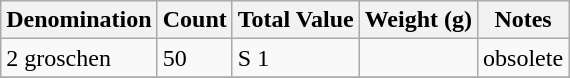<table class="wikitable">
<tr>
<th>Denomination</th>
<th>Count</th>
<th>Total Value</th>
<th>Weight (g)</th>
<th>Notes</th>
</tr>
<tr>
<td>2 groschen</td>
<td>50</td>
<td>S 1</td>
<td></td>
<td>obsolete</td>
</tr>
<tr>
</tr>
</table>
